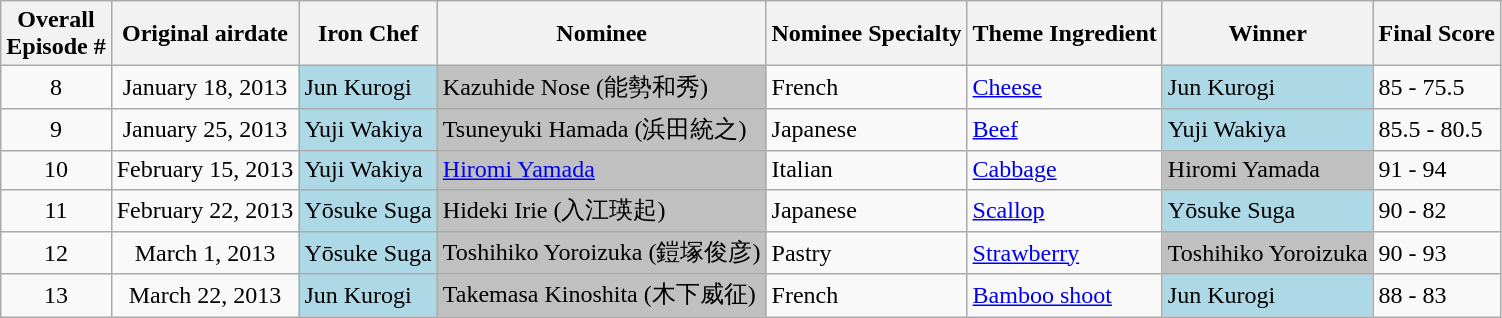<table class="wikitable">
<tr>
<th>Overall<br>Episode #</th>
<th>Original airdate</th>
<th>Iron Chef</th>
<th>Nominee</th>
<th>Nominee Specialty</th>
<th>Theme Ingredient</th>
<th>Winner</th>
<th>Final Score</th>
</tr>
<tr>
<td style="text-align:center;">8</td>
<td style="text-align:center;">January 18, 2013</td>
<td style="background:lightblue;">Jun Kurogi</td>
<td style="background:silver;">Kazuhide Nose (能勢和秀)</td>
<td>French</td>
<td><a href='#'>Cheese</a></td>
<td style="background:lightblue;">Jun Kurogi</td>
<td>85 - 75.5</td>
</tr>
<tr>
<td style="text-align:center;">9</td>
<td style="text-align:center;">January 25, 2013</td>
<td style="background:lightblue;">Yuji Wakiya</td>
<td style="background:silver;">Tsuneyuki Hamada (浜田統之)</td>
<td>Japanese</td>
<td><a href='#'>Beef</a></td>
<td style="background:lightblue;">Yuji Wakiya</td>
<td>85.5 - 80.5</td>
</tr>
<tr>
<td style="text-align:center;">10</td>
<td style="text-align:center;">February 15, 2013</td>
<td style="background:lightblue;">Yuji Wakiya</td>
<td style="background:silver;"><a href='#'>Hiromi Yamada</a></td>
<td>Italian</td>
<td><a href='#'>Cabbage</a></td>
<td style="background:silver;">Hiromi Yamada</td>
<td>91 - 94</td>
</tr>
<tr>
<td style="text-align:center;">11</td>
<td style="text-align:center;">February 22, 2013</td>
<td style="background:lightblue;">Yōsuke Suga</td>
<td style="background:silver;">Hideki Irie (入江瑛起)</td>
<td>Japanese</td>
<td><a href='#'>Scallop</a></td>
<td style="background:lightblue;">Yōsuke Suga</td>
<td>90 - 82</td>
</tr>
<tr>
<td style="text-align:center;">12</td>
<td style="text-align:center;">March 1, 2013</td>
<td style="background:lightblue;">Yōsuke Suga</td>
<td style="background:silver;">Toshihiko Yoroizuka (鎧塚俊彦)</td>
<td>Pastry</td>
<td><a href='#'>Strawberry</a></td>
<td style="background:silver;">Toshihiko Yoroizuka</td>
<td>90 - 93</td>
</tr>
<tr>
<td style="text-align:center;">13</td>
<td style="text-align:center;">March 22, 2013</td>
<td style="background:lightblue;">Jun Kurogi</td>
<td style="background:silver;">Takemasa Kinoshita (木下威征)</td>
<td>French</td>
<td><a href='#'>Bamboo shoot</a></td>
<td style="background:lightblue;">Jun Kurogi</td>
<td>88 - 83</td>
</tr>
</table>
